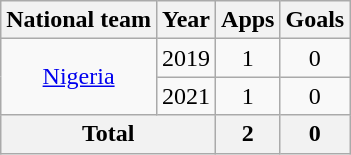<table class=wikitable style=text-align:center>
<tr>
<th>National team</th>
<th>Year</th>
<th>Apps</th>
<th>Goals</th>
</tr>
<tr>
<td rowspan="2"><a href='#'>Nigeria</a></td>
<td>2019</td>
<td>1</td>
<td>0</td>
</tr>
<tr>
<td>2021</td>
<td>1</td>
<td>0</td>
</tr>
<tr>
<th colspan="2">Total</th>
<th>2</th>
<th>0</th>
</tr>
</table>
